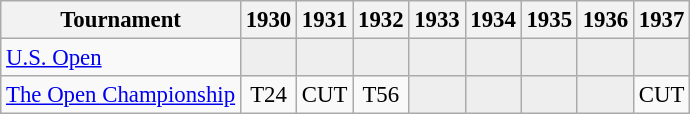<table class="wikitable" style="font-size:95%;text-align:center;">
<tr>
<th>Tournament</th>
<th>1930</th>
<th>1931</th>
<th>1932</th>
<th>1933</th>
<th>1934</th>
<th>1935</th>
<th>1936</th>
<th>1937</th>
</tr>
<tr>
<td align=left><a href='#'>U.S. Open</a></td>
<td style="background:#eeeeee;"></td>
<td style="background:#eeeeee;"></td>
<td style="background:#eeeeee;"></td>
<td style="background:#eeeeee;"></td>
<td style="background:#eeeeee;"></td>
<td style="background:#eeeeee;"></td>
<td style="background:#eeeeee;"></td>
<td style="background:#eeeeee;"></td>
</tr>
<tr>
<td align=left><a href='#'>The Open Championship</a></td>
<td>T24</td>
<td>CUT</td>
<td>T56</td>
<td style="background:#eeeeee;"></td>
<td style="background:#eeeeee;"></td>
<td style="background:#eeeeee;"></td>
<td style="background:#eeeeee;"></td>
<td>CUT</td>
</tr>
</table>
